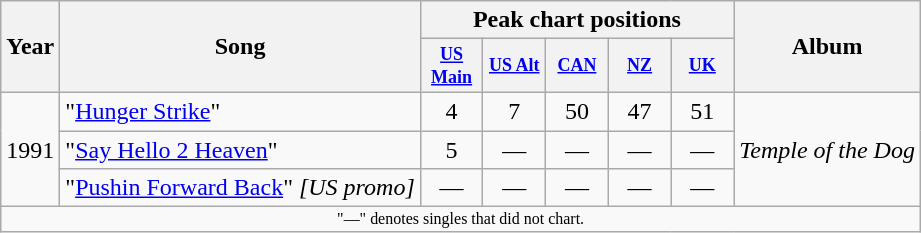<table class="wikitable">
<tr>
<th rowspan="2">Year</th>
<th rowspan="2">Song</th>
<th colspan="5">Peak chart positions</th>
<th rowspan="2">Album</th>
</tr>
<tr>
<th style="width:3em;font-size:75%"><a href='#'>US Main</a><br></th>
<th style="width:3em;font-size:75%"><a href='#'>US Alt</a><br></th>
<th style="width:3em;font-size:75%"><a href='#'>CAN</a><br></th>
<th style="width:3em;font-size:75%"><a href='#'>NZ</a><br></th>
<th style="width:3em;font-size:75%"><a href='#'>UK</a><br></th>
</tr>
<tr>
<td rowspan=3>1991</td>
<td>"<a href='#'>Hunger Strike</a>"</td>
<td style="text-align:center;">4</td>
<td style="text-align:center;">7</td>
<td style="text-align:center;">50</td>
<td style="text-align:center;">47</td>
<td style="text-align:center;">51</td>
<td rowspan=3><em>Temple of the Dog</em></td>
</tr>
<tr>
<td>"<a href='#'>Say Hello 2 Heaven</a>"</td>
<td style="text-align:center;">5</td>
<td style="text-align:center;">—</td>
<td style="text-align:center;">—</td>
<td style="text-align:center;">—</td>
<td style="text-align:center;">—</td>
</tr>
<tr>
<td>"<a href='#'>Pushin Forward Back</a>" <em>[US promo]</em></td>
<td style="text-align:center;">—</td>
<td style="text-align:center;">—</td>
<td style="text-align:center;">—</td>
<td style="text-align:center;">—</td>
<td style="text-align:center;">—</td>
</tr>
<tr>
<td colspan="8" style="text-align:center; font-size:8pt;">"—" denotes singles that did not chart.</td>
</tr>
</table>
